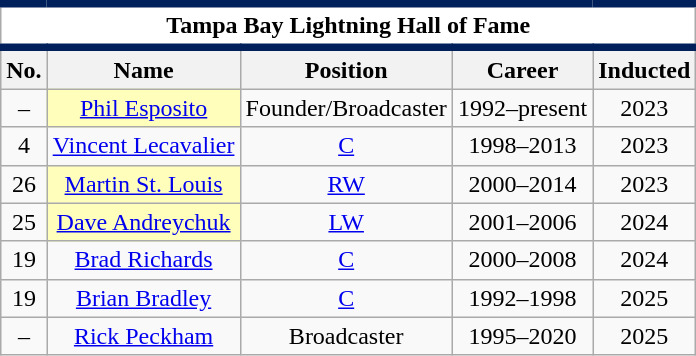<table class="wikitable" style="text-align:center;">
<tr>
<th colspan="5" style="background:#FFFFFF; border-top:#00205B 5px solid; border-bottom:#00205B 5px solid;">Tampa Bay Lightning Hall of Fame</th>
</tr>
<tr>
<th>No.</th>
<th>Name</th>
<th>Position</th>
<th>Career</th>
<th>Inducted</th>
</tr>
<tr>
<td>–</td>
<td style="background:#ffb"><a href='#'>Phil Esposito</a></td>
<td>Founder/Broadcaster</td>
<td>1992–present</td>
<td>2023</td>
</tr>
<tr>
<td>4</td>
<td><a href='#'>Vincent Lecavalier</a></td>
<td><a href='#'>C</a></td>
<td>1998–2013</td>
<td>2023</td>
</tr>
<tr>
<td>26</td>
<td style="background:#ffb"><a href='#'>Martin St. Louis</a></td>
<td><a href='#'>RW</a></td>
<td>2000–2014</td>
<td>2023</td>
</tr>
<tr>
<td>25</td>
<td style="background:#ffb"><a href='#'>Dave Andreychuk</a></td>
<td><a href='#'>LW</a></td>
<td>2001–2006</td>
<td>2024</td>
</tr>
<tr>
<td>19</td>
<td><a href='#'>Brad Richards</a></td>
<td><a href='#'>C</a></td>
<td>2000–2008</td>
<td>2024</td>
</tr>
<tr>
<td>19</td>
<td><a href='#'>Brian Bradley</a></td>
<td><a href='#'>C</a></td>
<td>1992–1998</td>
<td>2025</td>
</tr>
<tr>
<td>–</td>
<td><a href='#'>Rick Peckham</a></td>
<td>Broadcaster</td>
<td>1995–2020</td>
<td>2025</td>
</tr>
</table>
